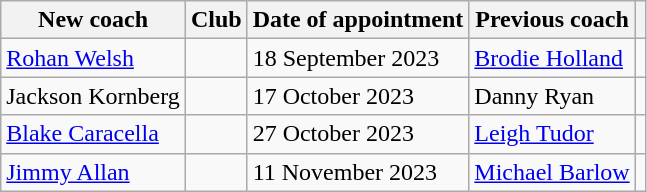<table class="wikitable">
<tr>
<th>New coach</th>
<th>Club</th>
<th>Date of appointment</th>
<th class=unsortable>Previous coach</th>
<th class=unsortable></th>
</tr>
<tr>
<td><a href='#'>Rohan Welsh</a></td>
<td></td>
<td>18 September 2023</td>
<td><a href='#'>Brodie Holland</a></td>
<td align=center></td>
</tr>
<tr>
<td>Jackson Kornberg</td>
<td></td>
<td>17 October 2023</td>
<td>Danny Ryan</td>
<td align=center></td>
</tr>
<tr>
<td><a href='#'>Blake Caracella</a></td>
<td></td>
<td>27 October 2023</td>
<td><a href='#'>Leigh Tudor</a></td>
<td align=center></td>
</tr>
<tr>
<td><a href='#'>Jimmy Allan</a></td>
<td></td>
<td>11 November 2023</td>
<td><a href='#'>Michael Barlow</a></td>
<td align=center></td>
</tr>
</table>
